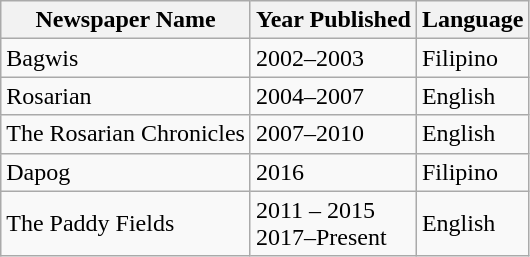<table class="wikitable">
<tr>
<th>Newspaper Name</th>
<th>Year Published</th>
<th>Language</th>
</tr>
<tr>
<td>Bagwis</td>
<td>2002–2003</td>
<td>Filipino</td>
</tr>
<tr>
<td>Rosarian</td>
<td>2004–2007</td>
<td>English</td>
</tr>
<tr>
<td>The Rosarian Chronicles</td>
<td>2007–2010</td>
<td>English</td>
</tr>
<tr>
<td>Dapog</td>
<td>2016</td>
<td>Filipino</td>
</tr>
<tr>
<td>The Paddy Fields</td>
<td>2011 – 2015<br>2017–Present</td>
<td>English</td>
</tr>
</table>
